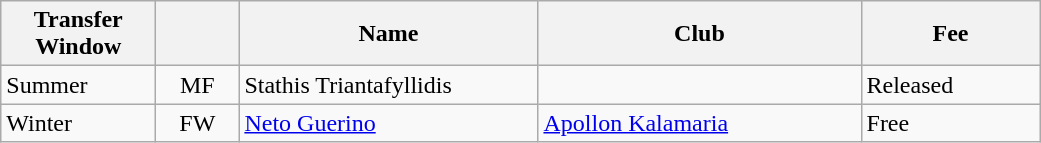<table class="wikitable plainrowheaders">
<tr>
<th scope="col" style="width:6em;">Transfer Window</th>
<th scope="col" style="width:3em;"></th>
<th scope="col" style="width:12em;">Name</th>
<th scope="col" style="width:13em;">Club</th>
<th scope="col" style="width:7em;">Fee</th>
</tr>
<tr>
<td>Summer</td>
<td align="center">MF</td>
<td> Stathis Triantafyllidis</td>
<td></td>
<td>Released</td>
</tr>
<tr>
<td>Winter</td>
<td align="center">FW</td>
<td> <a href='#'>Neto Guerino</a></td>
<td> <a href='#'>Apollon Kalamaria</a></td>
<td>Free</td>
</tr>
</table>
